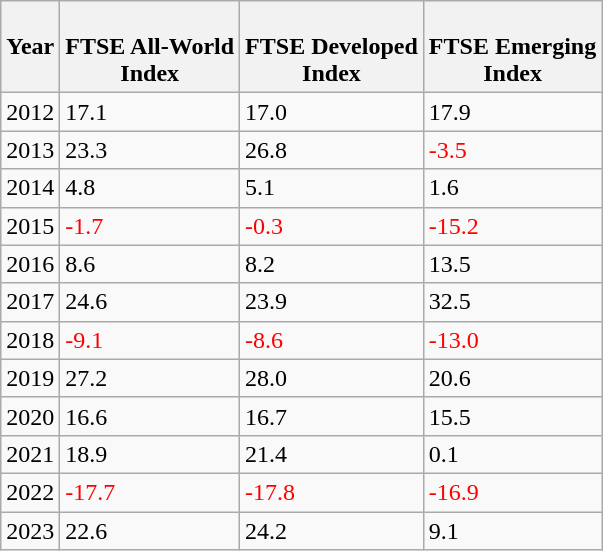<table class="wikitable sortable">
<tr>
<th>Year</th>
<th><br>FTSE All-World<br>Index</th>
<th><br>FTSE Developed<br>Index</th>
<th><br>FTSE Emerging<br>Index</th>
</tr>
<tr>
<td>2012</td>
<td>17.1</td>
<td>17.0</td>
<td>17.9</td>
</tr>
<tr>
<td>2013</td>
<td>23.3</td>
<td>26.8</td>
<td style="color:red">-3.5</td>
</tr>
<tr>
<td>2014</td>
<td>4.8</td>
<td>5.1</td>
<td>1.6</td>
</tr>
<tr>
<td>2015</td>
<td style="color:red">-1.7</td>
<td style="color:red">-0.3</td>
<td style="color:red">-15.2</td>
</tr>
<tr>
<td>2016</td>
<td>8.6</td>
<td>8.2</td>
<td>13.5</td>
</tr>
<tr>
<td>2017</td>
<td>24.6</td>
<td>23.9</td>
<td>32.5</td>
</tr>
<tr>
<td>2018</td>
<td style="color:red">-9.1</td>
<td style="color:red">-8.6</td>
<td style="color:red">-13.0</td>
</tr>
<tr>
<td>2019</td>
<td>27.2</td>
<td>28.0</td>
<td>20.6</td>
</tr>
<tr>
<td>2020</td>
<td>16.6</td>
<td>16.7</td>
<td>15.5</td>
</tr>
<tr>
<td>2021</td>
<td>18.9</td>
<td>21.4</td>
<td>0.1</td>
</tr>
<tr>
<td>2022</td>
<td style="color:red">-17.7</td>
<td style="color:red">-17.8</td>
<td style="color:red">-16.9</td>
</tr>
<tr>
<td>2023</td>
<td>22.6</td>
<td>24.2</td>
<td>9.1</td>
</tr>
</table>
